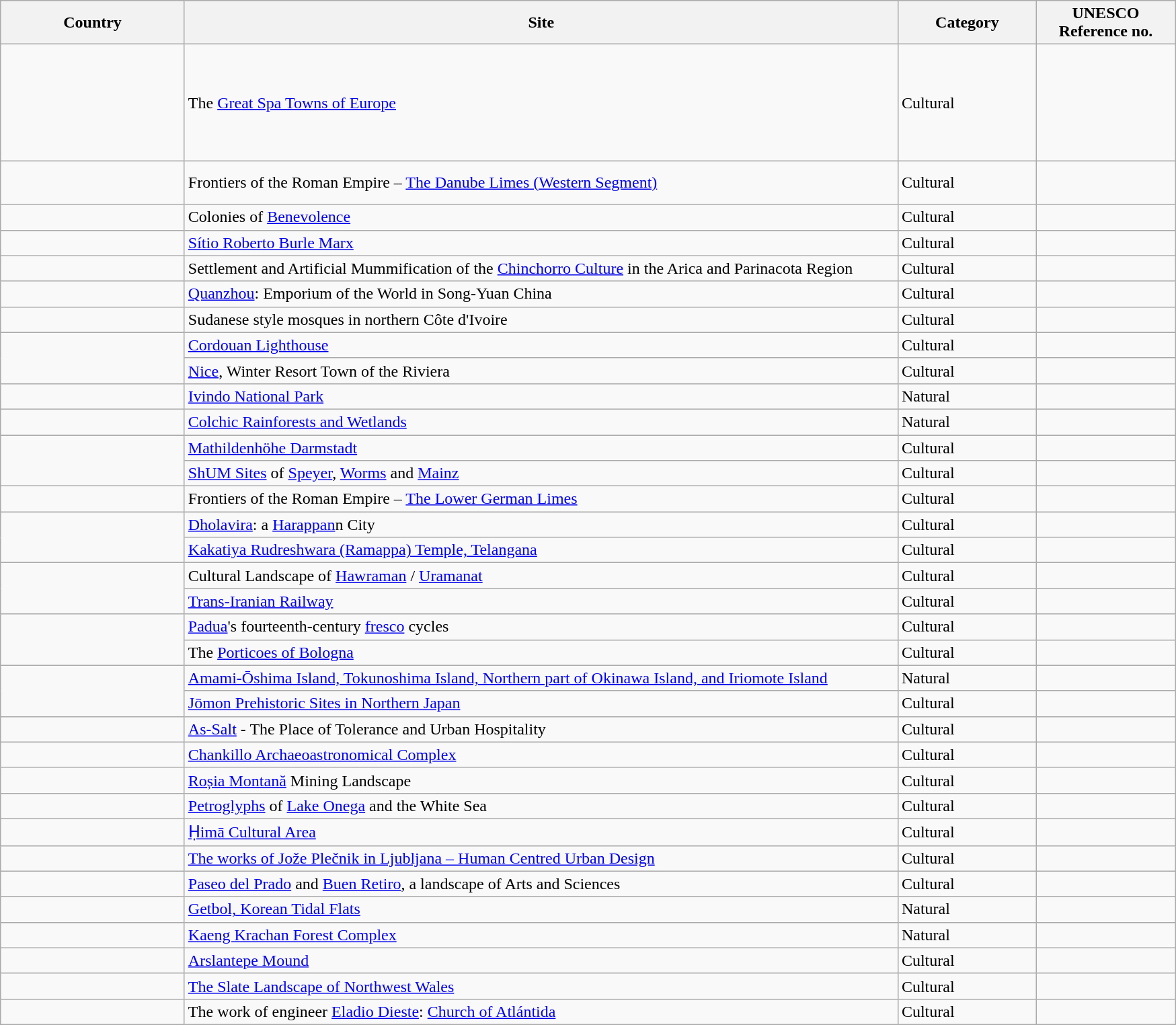<table class="wikitable sortable" style="font-size:100%;">
<tr>
<th scope="col" width="175">Country</th>
<th scope="col" width="700">Site</th>
<th scope="col" width="130">Category</th>
<th scope="col" width="130">UNESCO Reference no.</th>
</tr>
<tr>
<td><br><br><br><br><br><br></td>
<td>The <a href='#'>Great Spa Towns of Europe</a></td>
<td>Cultural</td>
<td></td>
</tr>
<tr>
<td><br><br></td>
<td>Frontiers of the Roman Empire – <a href='#'>The Danube Limes (Western Segment)</a></td>
<td>Cultural</td>
<td></td>
</tr>
<tr>
<td><br></td>
<td>Colonies of <a href='#'>Benevolence</a></td>
<td>Cultural</td>
<td></td>
</tr>
<tr>
<td></td>
<td><a href='#'>Sítio Roberto Burle Marx</a></td>
<td>Cultural</td>
<td></td>
</tr>
<tr>
<td></td>
<td>Settlement and Artificial Mummification of the <a href='#'>Chinchorro Culture</a> in the Arica and Parinacota Region</td>
<td>Cultural</td>
<td></td>
</tr>
<tr>
<td></td>
<td><a href='#'>Quanzhou</a>: Emporium of the World in Song-Yuan China</td>
<td>Cultural</td>
<td></td>
</tr>
<tr>
<td></td>
<td>Sudanese style mosques in northern Côte d'Ivoire</td>
<td>Cultural</td>
<td></td>
</tr>
<tr>
<td rowspan="2"></td>
<td><a href='#'>Cordouan Lighthouse</a></td>
<td>Cultural</td>
<td></td>
</tr>
<tr>
<td><a href='#'>Nice</a>, Winter Resort Town of the Riviera</td>
<td>Cultural</td>
<td></td>
</tr>
<tr>
<td></td>
<td><a href='#'>Ivindo National Park</a></td>
<td>Natural</td>
<td></td>
</tr>
<tr>
<td></td>
<td><a href='#'>Colchic Rainforests and Wetlands</a></td>
<td>Natural</td>
<td></td>
</tr>
<tr>
<td rowspan="2"></td>
<td><a href='#'>Mathildenhöhe Darmstadt</a></td>
<td>Cultural</td>
<td></td>
</tr>
<tr>
<td><a href='#'>ShUM Sites</a> of <a href='#'>Speyer</a>, <a href='#'>Worms</a> and <a href='#'>Mainz</a></td>
<td>Cultural</td>
<td></td>
</tr>
<tr>
<td><br></td>
<td>Frontiers of the Roman Empire – <a href='#'>The Lower German Limes</a></td>
<td>Cultural</td>
<td></td>
</tr>
<tr>
<td rowspan="2"></td>
<td><a href='#'>Dholavira</a>: a <a href='#'>Harappan</a>n City</td>
<td>Cultural</td>
<td></td>
</tr>
<tr>
<td><a href='#'>Kakatiya Rudreshwara (Ramappa) Temple, Telangana</a></td>
<td>Cultural</td>
<td></td>
</tr>
<tr>
<td rowspan="2"></td>
<td>Cultural Landscape of <a href='#'>Hawraman</a> / <a href='#'>Uramanat</a></td>
<td>Cultural</td>
<td></td>
</tr>
<tr>
<td><a href='#'>Trans-Iranian Railway</a></td>
<td>Cultural</td>
<td></td>
</tr>
<tr>
<td rowspan="2"></td>
<td><a href='#'>Padua</a>'s fourteenth-century <a href='#'>fresco</a> cycles</td>
<td>Cultural</td>
<td></td>
</tr>
<tr>
<td>The <a href='#'>Porticoes of Bologna</a></td>
<td>Cultural</td>
<td></td>
</tr>
<tr>
<td rowspan="2"></td>
<td><a href='#'>Amami-Ōshima Island, Tokunoshima Island, Northern part of Okinawa Island, and Iriomote Island</a></td>
<td>Natural</td>
<td></td>
</tr>
<tr>
<td><a href='#'>Jōmon Prehistoric Sites in Northern Japan</a></td>
<td>Cultural</td>
<td></td>
</tr>
<tr>
<td></td>
<td><a href='#'>As-Salt</a> - The Place of Tolerance and Urban Hospitality</td>
<td>Cultural</td>
<td></td>
</tr>
<tr>
<td></td>
<td><a href='#'>Chankillo Archaeoastronomical Complex</a></td>
<td>Cultural</td>
<td></td>
</tr>
<tr>
<td></td>
<td><a href='#'>Roșia Montană</a> Mining Landscape</td>
<td>Cultural</td>
<td></td>
</tr>
<tr>
<td></td>
<td><a href='#'>Petroglyphs</a> of <a href='#'>Lake Onega</a> and the White Sea</td>
<td>Cultural</td>
<td></td>
</tr>
<tr>
<td></td>
<td><a href='#'>Ḥimā Cultural Area</a></td>
<td>Cultural</td>
<td></td>
</tr>
<tr>
<td></td>
<td><a href='#'>The works of Jože Plečnik in Ljubljana – Human Centred Urban Design</a></td>
<td>Cultural</td>
<td></td>
</tr>
<tr>
<td></td>
<td><a href='#'>Paseo del Prado</a> and <a href='#'>Buen Retiro</a>, a landscape of Arts and Sciences</td>
<td>Cultural</td>
<td></td>
</tr>
<tr>
<td></td>
<td><a href='#'>Getbol, Korean Tidal Flats</a></td>
<td>Natural</td>
<td></td>
</tr>
<tr>
<td></td>
<td><a href='#'>Kaeng Krachan Forest Complex</a></td>
<td>Natural</td>
<td></td>
</tr>
<tr>
<td></td>
<td><a href='#'>Arslantepe Mound</a></td>
<td>Cultural</td>
<td></td>
</tr>
<tr>
<td></td>
<td><a href='#'>The Slate Landscape of Northwest Wales</a></td>
<td>Cultural</td>
<td></td>
</tr>
<tr>
<td></td>
<td>The work of engineer <a href='#'>Eladio Dieste</a>: <a href='#'>Church of Atlántida</a></td>
<td>Cultural</td>
<td></td>
</tr>
</table>
